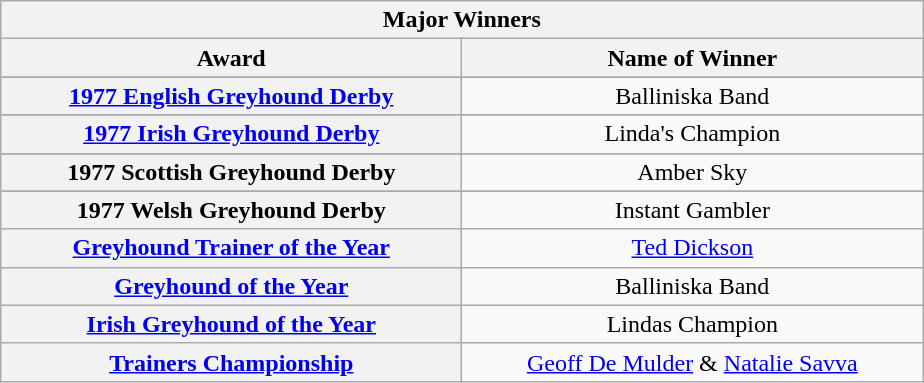<table class="wikitable">
<tr>
<th colspan="2">Major Winners</th>
</tr>
<tr>
<th width=300>Award</th>
<th width=300>Name of Winner</th>
</tr>
<tr>
</tr>
<tr align=center>
<th><a href='#'>1977 English Greyhound Derby</a></th>
<td>Balliniska Band </td>
</tr>
<tr>
</tr>
<tr align=center>
<th><a href='#'>1977 Irish Greyhound Derby</a></th>
<td>Linda's Champion </td>
</tr>
<tr>
</tr>
<tr align=center>
<th>1977 Scottish Greyhound Derby</th>
<td>Amber Sky </td>
</tr>
<tr>
</tr>
<tr align=center>
<th>1977 Welsh Greyhound Derby</th>
<td>Instant Gambler </td>
</tr>
<tr align=center>
<th><a href='#'>Greyhound Trainer of the Year</a></th>
<td><a href='#'>Ted Dickson</a></td>
</tr>
<tr align=center>
<th><a href='#'>Greyhound of the Year</a></th>
<td>Balliniska Band</td>
</tr>
<tr align=center>
<th><a href='#'>Irish Greyhound of the Year</a></th>
<td>Lindas Champion</td>
</tr>
<tr align=center>
<th><a href='#'>Trainers Championship</a></th>
<td><a href='#'>Geoff De Mulder</a> & <a href='#'>Natalie Savva</a></td>
</tr>
</table>
